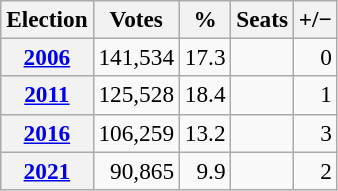<table class="wikitable" style="font-size:97%; text-align:right;">
<tr>
<th>Election</th>
<th>Votes</th>
<th>%</th>
<th>Seats</th>
<th>+/−</th>
</tr>
<tr>
<th><strong><a href='#'>2006</a></strong></th>
<td>141,534</td>
<td>17.3</td>
<td></td>
<td> 0</td>
</tr>
<tr>
<th><strong><a href='#'>2011</a></strong></th>
<td>125,528</td>
<td>18.4</td>
<td></td>
<td> 1</td>
</tr>
<tr>
<th><strong><a href='#'>2016</a></strong></th>
<td>106,259</td>
<td>13.2</td>
<td></td>
<td> 3</td>
</tr>
<tr>
<th><strong><a href='#'>2021</a></strong></th>
<td>90,865</td>
<td>9.9</td>
<td></td>
<td> 2</td>
</tr>
</table>
